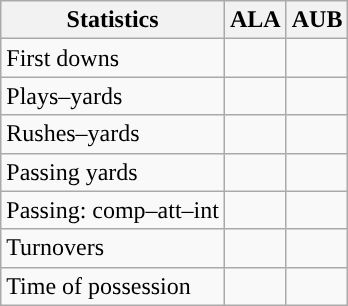<table class="wikitable" style="float:left">
<tr>
<th>Statistics</th>
<th>ALA</th>
<th>AUB</th>
</tr>
<tr>
<td>First downs</td>
<td></td>
<td></td>
</tr>
<tr>
<td>Plays–yards</td>
<td></td>
<td></td>
</tr>
<tr>
<td>Rushes–yards</td>
<td></td>
<td></td>
</tr>
<tr>
<td>Passing yards</td>
<td></td>
<td></td>
</tr>
<tr>
<td>Passing: comp–att–int</td>
<td></td>
<td></td>
</tr>
<tr>
<td>Turnovers</td>
<td></td>
<td></td>
</tr>
<tr>
<td>Time of possession</td>
<td></td>
<td></td>
</tr>
</table>
